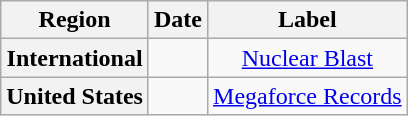<table class="wikitable sortable plainrowheaders">
<tr>
<th scope="col">Region</th>
<th scope="col">Date</th>
<th scope="col">Label</th>
</tr>
<tr>
<th scope="row">International</th>
<td align="center"></td>
<td align="center"><a href='#'>Nuclear Blast</a></td>
</tr>
<tr>
<th scope="row">United States</th>
<td align="center"></td>
<td align="center"><a href='#'>Megaforce Records</a></td>
</tr>
</table>
